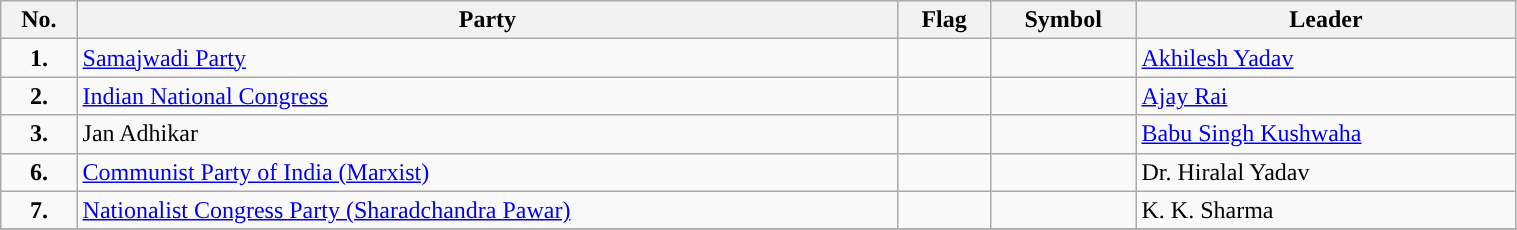<table class="wikitable" style="width:80%">
<tr>
<th>No.</th>
<th>Party</th>
<th>Flag</th>
<th>Symbol</th>
<th>Leader</th>
</tr>
<tr>
<td style="text-align:center; background:"><strong>1.</strong></td>
<td><a href='#'>Samajwadi Party</a></td>
<td></td>
<td></td>
<td><a href='#'>Akhilesh Yadav</a></td>
</tr>
<tr>
<td style="text-align:center; background:"><strong>2.</strong></td>
<td><a href='#'>Indian National Congress</a></td>
<td></td>
<td></td>
<td><a href='#'>Ajay Rai</a></td>
</tr>
<tr>
<td style="text-align:center; background:"><strong>3.</strong></td>
<td>Jan Adhikar </td>
<td></td>
<td></td>
<td><a href='#'>Babu Singh Kushwaha</a></td>
</tr>
<tr>
<td style="text-align:center; background:"><strong>6.</strong></td>
<td><a href='#'>Communist Party of India (Marxist)</a></td>
<td></td>
<td></td>
<td>Dr. Hiralal Yadav</td>
</tr>
<tr>
<td style="text-align:center; background:"><strong>7.</strong></td>
<td><a href='#'>Nationalist Congress Party (Sharadchandra Pawar)</a></td>
<td></td>
<td></td>
<td>K. K. Sharma</td>
</tr>
<tr>
</tr>
</table>
